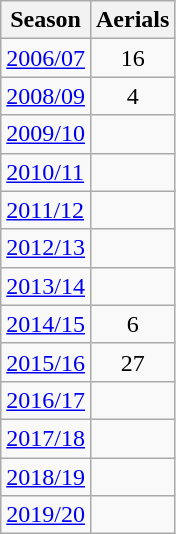<table class="wikitable">
<tr>
<th>Season</th>
<th>Aerials</th>
</tr>
<tr>
<td><a href='#'>2006/07</a></td>
<td align=center>16</td>
</tr>
<tr>
<td><a href='#'>2008/09</a></td>
<td align=center>4</td>
</tr>
<tr>
<td><a href='#'>2009/10</a></td>
<td align=center></td>
</tr>
<tr>
<td><a href='#'>2010/11</a></td>
<td align=center></td>
</tr>
<tr>
<td><a href='#'>2011/12</a></td>
<td align=center></td>
</tr>
<tr>
<td><a href='#'>2012/13</a></td>
<td align=center></td>
</tr>
<tr>
<td><a href='#'>2013/14</a></td>
<td align=center></td>
</tr>
<tr>
<td><a href='#'>2014/15</a></td>
<td align=center>6</td>
</tr>
<tr>
<td><a href='#'>2015/16</a></td>
<td align=center>27</td>
</tr>
<tr>
<td><a href='#'>2016/17</a></td>
<td align=center></td>
</tr>
<tr>
<td><a href='#'>2017/18</a></td>
<td align=center></td>
</tr>
<tr>
<td><a href='#'>2018/19</a></td>
<td align=center></td>
</tr>
<tr>
<td><a href='#'>2019/20</a></td>
<td align=center></td>
</tr>
</table>
